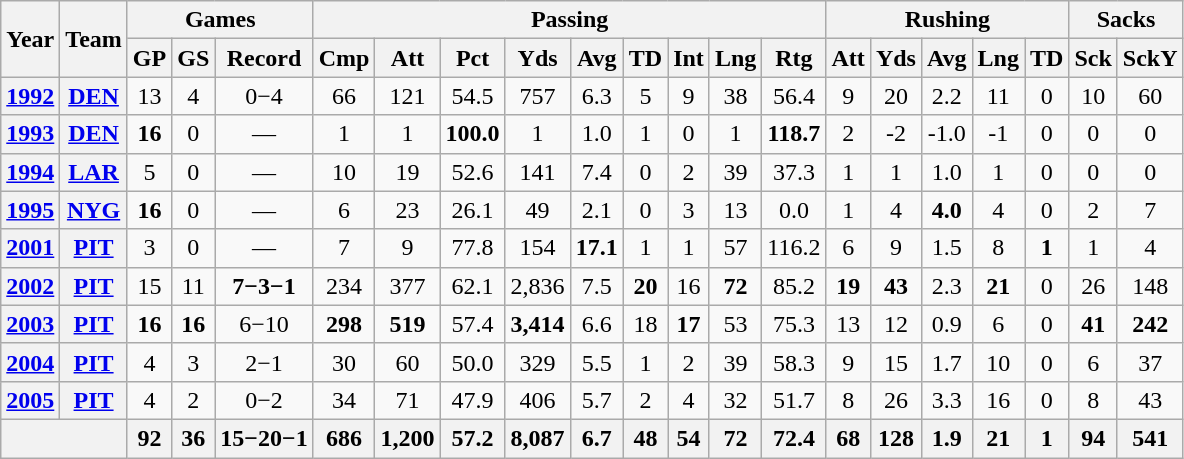<table class="wikitable" style="text-align:center;">
<tr>
<th rowspan="2">Year</th>
<th rowspan="2">Team</th>
<th colspan="3">Games</th>
<th colspan="9">Passing</th>
<th colspan="5">Rushing</th>
<th colspan="2">Sacks</th>
</tr>
<tr>
<th>GP</th>
<th>GS</th>
<th>Record</th>
<th>Cmp</th>
<th>Att</th>
<th>Pct</th>
<th>Yds</th>
<th>Avg</th>
<th>TD</th>
<th>Int</th>
<th>Lng</th>
<th>Rtg</th>
<th>Att</th>
<th>Yds</th>
<th>Avg</th>
<th>Lng</th>
<th>TD</th>
<th>Sck</th>
<th>SckY</th>
</tr>
<tr>
<th><a href='#'>1992</a></th>
<th><a href='#'>DEN</a></th>
<td>13</td>
<td>4</td>
<td>0−4</td>
<td>66</td>
<td>121</td>
<td>54.5</td>
<td>757</td>
<td>6.3</td>
<td>5</td>
<td>9</td>
<td>38</td>
<td>56.4</td>
<td>9</td>
<td>20</td>
<td>2.2</td>
<td>11</td>
<td>0</td>
<td>10</td>
<td>60</td>
</tr>
<tr>
<th><a href='#'>1993</a></th>
<th><a href='#'>DEN</a></th>
<td><strong>16</strong></td>
<td>0</td>
<td>—</td>
<td>1</td>
<td>1</td>
<td><strong>100.0</strong></td>
<td>1</td>
<td>1.0</td>
<td>1</td>
<td>0</td>
<td>1</td>
<td><strong>118.7</strong></td>
<td>2</td>
<td>-2</td>
<td>-1.0</td>
<td>-1</td>
<td>0</td>
<td>0</td>
<td>0</td>
</tr>
<tr>
<th><a href='#'>1994</a></th>
<th><a href='#'>LAR</a></th>
<td>5</td>
<td>0</td>
<td>—</td>
<td>10</td>
<td>19</td>
<td>52.6</td>
<td>141</td>
<td>7.4</td>
<td>0</td>
<td>2</td>
<td>39</td>
<td>37.3</td>
<td>1</td>
<td>1</td>
<td>1.0</td>
<td>1</td>
<td>0</td>
<td>0</td>
<td>0</td>
</tr>
<tr>
<th><a href='#'>1995</a></th>
<th><a href='#'>NYG</a></th>
<td><strong>16</strong></td>
<td>0</td>
<td>—</td>
<td>6</td>
<td>23</td>
<td>26.1</td>
<td>49</td>
<td>2.1</td>
<td>0</td>
<td>3</td>
<td>13</td>
<td>0.0</td>
<td>1</td>
<td>4</td>
<td><strong>4.0</strong></td>
<td>4</td>
<td>0</td>
<td>2</td>
<td>7</td>
</tr>
<tr>
<th><a href='#'>2001</a></th>
<th><a href='#'>PIT</a></th>
<td>3</td>
<td>0</td>
<td>—</td>
<td>7</td>
<td>9</td>
<td>77.8</td>
<td>154</td>
<td><strong>17.1</strong></td>
<td>1</td>
<td>1</td>
<td>57</td>
<td>116.2</td>
<td>6</td>
<td>9</td>
<td>1.5</td>
<td>8</td>
<td><strong>1</strong></td>
<td>1</td>
<td>4</td>
</tr>
<tr>
<th><a href='#'>2002</a></th>
<th><a href='#'>PIT</a></th>
<td>15</td>
<td>11</td>
<td><strong>7−3−1</strong></td>
<td>234</td>
<td>377</td>
<td>62.1</td>
<td>2,836</td>
<td>7.5</td>
<td><strong>20</strong></td>
<td>16</td>
<td><strong>72</strong></td>
<td>85.2</td>
<td><strong>19</strong></td>
<td><strong>43</strong></td>
<td>2.3</td>
<td><strong>21</strong></td>
<td>0</td>
<td>26</td>
<td>148</td>
</tr>
<tr>
<th><a href='#'>2003</a></th>
<th><a href='#'>PIT</a></th>
<td><strong>16</strong></td>
<td><strong>16</strong></td>
<td>6−10</td>
<td><strong>298</strong></td>
<td><strong>519</strong></td>
<td>57.4</td>
<td><strong>3,414</strong></td>
<td>6.6</td>
<td>18</td>
<td><strong>17</strong></td>
<td>53</td>
<td>75.3</td>
<td>13</td>
<td>12</td>
<td>0.9</td>
<td>6</td>
<td>0</td>
<td><strong>41</strong></td>
<td><strong>242</strong></td>
</tr>
<tr>
<th><a href='#'>2004</a></th>
<th><a href='#'>PIT</a></th>
<td>4</td>
<td>3</td>
<td>2−1</td>
<td>30</td>
<td>60</td>
<td>50.0</td>
<td>329</td>
<td>5.5</td>
<td>1</td>
<td>2</td>
<td>39</td>
<td>58.3</td>
<td>9</td>
<td>15</td>
<td>1.7</td>
<td>10</td>
<td>0</td>
<td>6</td>
<td>37</td>
</tr>
<tr>
<th><a href='#'>2005</a></th>
<th><a href='#'>PIT</a></th>
<td>4</td>
<td>2</td>
<td>0−2</td>
<td>34</td>
<td>71</td>
<td>47.9</td>
<td>406</td>
<td>5.7</td>
<td>2</td>
<td>4</td>
<td>32</td>
<td>51.7</td>
<td>8</td>
<td>26</td>
<td>3.3</td>
<td>16</td>
<td>0</td>
<td>8</td>
<td>43</td>
</tr>
<tr>
<th colspan="2"></th>
<th>92</th>
<th>36</th>
<th>15−20−1</th>
<th>686</th>
<th>1,200</th>
<th>57.2</th>
<th>8,087</th>
<th>6.7</th>
<th>48</th>
<th>54</th>
<th>72</th>
<th>72.4</th>
<th>68</th>
<th>128</th>
<th>1.9</th>
<th>21</th>
<th>1</th>
<th>94</th>
<th>541</th>
</tr>
</table>
